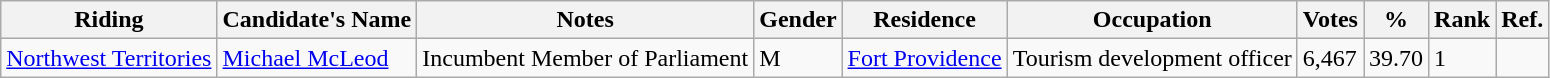<table class="wikitable sortable">
<tr>
<th>Riding</th>
<th>Candidate's Name</th>
<th>Notes</th>
<th>Gender</th>
<th>Residence</th>
<th>Occupation</th>
<th>Votes</th>
<th>%</th>
<th>Rank</th>
<th>Ref.</th>
</tr>
<tr>
<td><a href='#'>Northwest Territories</a></td>
<td><a href='#'>Michael McLeod</a></td>
<td>Incumbent Member of Parliament</td>
<td>M</td>
<td><a href='#'>Fort Providence</a></td>
<td>Tourism development officer</td>
<td>6,467</td>
<td>39.70</td>
<td>1</td>
<td></td>
</tr>
</table>
